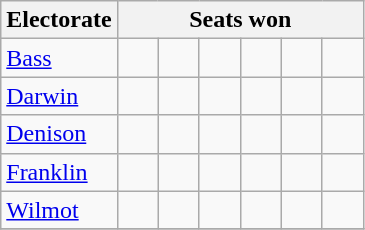<table class="wikitable">
<tr>
<th>Electorate</th>
<th colspan=7>Seats won</th>
</tr>
<tr>
<td><a href='#'>Bass</a></td>
<td width=20 > </td>
<td width=20 > </td>
<td width=20 > </td>
<td width=20 > </td>
<td width=20 > </td>
<td width=20 > </td>
</tr>
<tr>
<td><a href='#'>Darwin</a></td>
<td> </td>
<td> </td>
<td> </td>
<td> </td>
<td> </td>
<td> </td>
</tr>
<tr>
<td><a href='#'>Denison</a></td>
<td> </td>
<td> </td>
<td> </td>
<td> </td>
<td> </td>
<td> </td>
</tr>
<tr>
<td><a href='#'>Franklin</a></td>
<td> </td>
<td> </td>
<td> </td>
<td> </td>
<td> </td>
<td> </td>
</tr>
<tr>
<td><a href='#'>Wilmot</a></td>
<td> </td>
<td> </td>
<td> </td>
<td> </td>
<td> </td>
<td> </td>
</tr>
<tr>
</tr>
</table>
